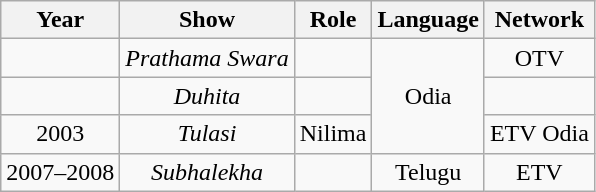<table class="wikitable" style="text-align:center;">
<tr>
<th>Year</th>
<th>Show</th>
<th>Role</th>
<th>Language</th>
<th>Network</th>
</tr>
<tr>
<td></td>
<td><em>Prathama Swara</em></td>
<td></td>
<td rowspan="3">Odia</td>
<td>OTV</td>
</tr>
<tr>
<td></td>
<td><em>Duhita</em></td>
<td></td>
<td></td>
</tr>
<tr>
<td>2003</td>
<td><em>Tulasi </em></td>
<td>Nilima</td>
<td>ETV Odia</td>
</tr>
<tr>
<td>2007–2008</td>
<td><em>Subhalekha</em></td>
<td></td>
<td>Telugu</td>
<td>ETV</td>
</tr>
</table>
